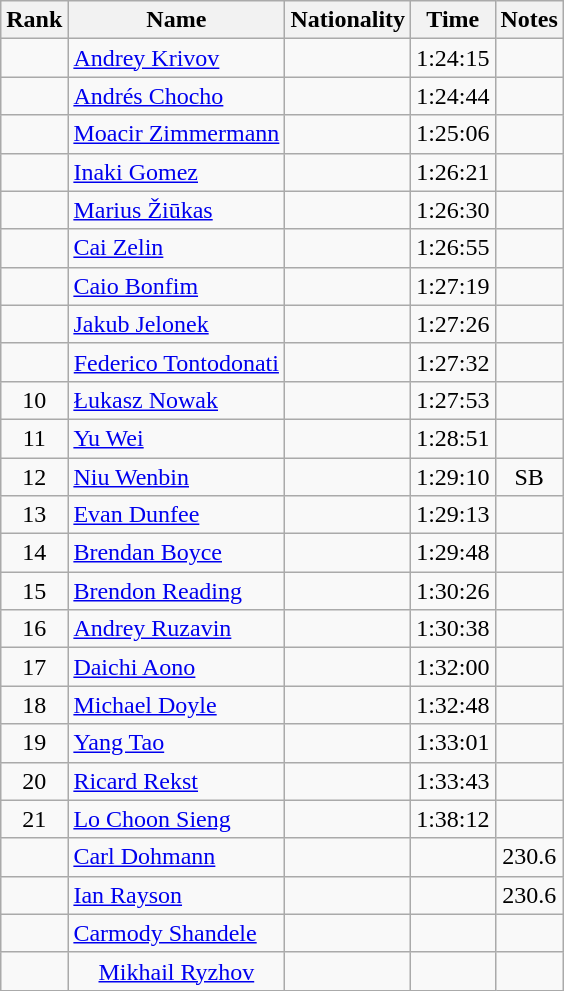<table class="wikitable sortable" style="text-align:center">
<tr>
<th>Rank</th>
<th>Name</th>
<th>Nationality</th>
<th>Time</th>
<th>Notes</th>
</tr>
<tr>
<td></td>
<td align=left><a href='#'>Andrey Krivov</a></td>
<td align=left></td>
<td>1:24:15</td>
<td></td>
</tr>
<tr>
<td></td>
<td align=left><a href='#'>Andrés Chocho</a></td>
<td align=left></td>
<td>1:24:44</td>
<td></td>
</tr>
<tr>
<td></td>
<td align=left><a href='#'>Moacir Zimmermann</a></td>
<td align=left></td>
<td>1:25:06</td>
<td></td>
</tr>
<tr>
<td></td>
<td align=left><a href='#'>Inaki Gomez</a></td>
<td align=left></td>
<td>1:26:21</td>
<td></td>
</tr>
<tr>
<td></td>
<td align=left><a href='#'>Marius Žiūkas</a></td>
<td align=left></td>
<td>1:26:30</td>
<td></td>
</tr>
<tr>
<td></td>
<td align=left><a href='#'>Cai Zelin</a></td>
<td align=left></td>
<td>1:26:55</td>
<td></td>
</tr>
<tr>
<td></td>
<td align=left><a href='#'>Caio Bonfim</a></td>
<td align=left></td>
<td>1:27:19</td>
<td></td>
</tr>
<tr>
<td></td>
<td align=left><a href='#'>Jakub Jelonek</a></td>
<td align=left></td>
<td>1:27:26</td>
<td></td>
</tr>
<tr>
<td></td>
<td><a href='#'>Federico Tontodonati</a></td>
<td align=left></td>
<td>1:27:32</td>
<td></td>
</tr>
<tr>
<td>10</td>
<td align=left><a href='#'>Łukasz Nowak</a></td>
<td align=left></td>
<td>1:27:53</td>
<td></td>
</tr>
<tr>
<td>11</td>
<td align=left><a href='#'>Yu Wei</a></td>
<td align=left></td>
<td>1:28:51</td>
<td></td>
</tr>
<tr>
<td>12</td>
<td align=left><a href='#'>Niu Wenbin</a></td>
<td align=left></td>
<td>1:29:10</td>
<td>SB</td>
</tr>
<tr>
<td>13</td>
<td align=left><a href='#'>Evan Dunfee</a></td>
<td align=left></td>
<td>1:29:13</td>
<td></td>
</tr>
<tr>
<td>14</td>
<td align=left><a href='#'>Brendan Boyce</a></td>
<td align=left></td>
<td>1:29:48</td>
<td></td>
</tr>
<tr>
<td>15</td>
<td align=left><a href='#'>Brendon Reading</a></td>
<td align=left></td>
<td>1:30:26</td>
<td></td>
</tr>
<tr>
<td>16</td>
<td align=left><a href='#'>Andrey Ruzavin</a></td>
<td align=left></td>
<td>1:30:38</td>
<td></td>
</tr>
<tr>
<td>17</td>
<td align=left><a href='#'>Daichi Aono</a></td>
<td align=left></td>
<td>1:32:00</td>
<td></td>
</tr>
<tr>
<td>18</td>
<td align=left><a href='#'>Michael Doyle</a></td>
<td align=left></td>
<td>1:32:48</td>
<td></td>
</tr>
<tr>
<td>19</td>
<td align=left><a href='#'>Yang Tao</a></td>
<td align=left></td>
<td>1:33:01</td>
<td></td>
</tr>
<tr>
<td>20</td>
<td align=left><a href='#'>Ricard Rekst</a></td>
<td align=left></td>
<td>1:33:43</td>
<td></td>
</tr>
<tr>
<td>21</td>
<td align=left><a href='#'>Lo Choon Sieng</a></td>
<td align=left></td>
<td>1:38:12</td>
<td></td>
</tr>
<tr>
<td></td>
<td align=left><a href='#'>Carl Dohmann</a></td>
<td align=left></td>
<td></td>
<td>230.6</td>
</tr>
<tr>
<td></td>
<td align=left><a href='#'>Ian Rayson</a></td>
<td align=left></td>
<td></td>
<td>230.6</td>
</tr>
<tr>
<td></td>
<td align=left><a href='#'>Carmody Shandele</a></td>
<td align=left></td>
<td></td>
<td></td>
</tr>
<tr>
<td></td>
<td><a href='#'>Mikhail Ryzhov</a></td>
<td align=left></td>
<td></td>
<td></td>
</tr>
</table>
